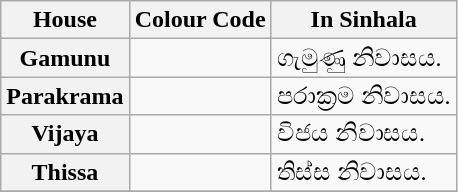<table border="1" class="wikitable">
<tr>
<th>House</th>
<th>Colour Code</th>
<th>In Sinhala</th>
</tr>
<tr>
<th>Gamunu</th>
<td></td>
<td>ගැමුණු නිවාසය.</td>
</tr>
<tr>
<th>Parakrama</th>
<td></td>
<td>පරාක්‍රම නිවාසය.</td>
</tr>
<tr>
<th>Vijaya</th>
<td></td>
<td>විජය නිවාසය.</td>
</tr>
<tr>
<th>Thissa</th>
<td></td>
<td>තිස්ස නිවාසය.</td>
</tr>
<tr>
</tr>
</table>
